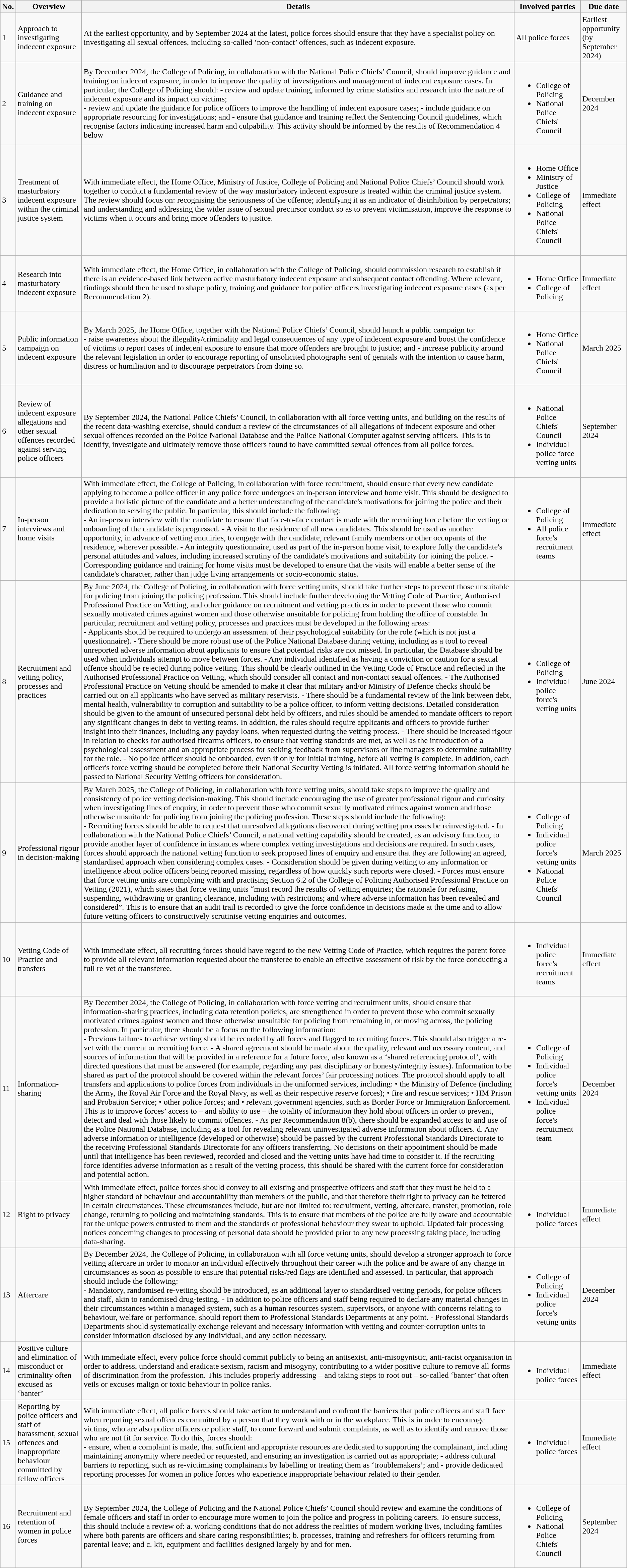<table class="wikitable sortable mw-collapsible">
<tr>
<th>No.</th>
<th>Overview</th>
<th>Details</th>
<th>Involved parties</th>
<th>Due date</th>
</tr>
<tr>
<td>1</td>
<td>Approach to investigating indecent exposure</td>
<td>At the earliest opportunity, and by September 2024 at the latest, police forces should ensure that they have a specialist policy on investigating all sexual offences, including so-called ‘non-contact’ offences, such as indecent exposure.</td>
<td>All police forces</td>
<td>Earliest opportunity (by September 2024)</td>
</tr>
<tr>
<td>2</td>
<td>Guidance and training on indecent exposure</td>
<td>By December 2024, the College of Policing, in collaboration with the National Police Chiefs’ Council, should improve guidance and training on indecent exposure, in order to improve the quality of investigations and management of indecent exposure cases. In particular, the College of Policing should: - review and update training, informed by crime statistics and research into the nature of indecent exposure and its impact on victims;<br>- review and update the guidance for police officers to improve the handling of indecent exposure cases;
- include guidance on appropriate resourcing for investigations; and
- ensure that guidance and training reflect the Sentencing Council guidelines, which recognise factors indicating increased harm and culpability. This activity should be informed by the results of Recommendation 4 below</td>
<td><br><ul><li>College of Policing</li><li>National Police Chiefs' Council</li></ul></td>
<td>December 2024</td>
</tr>
<tr>
<td>3</td>
<td>Treatment of masturbatory indecent exposure within the criminal justice system</td>
<td>With immediate effect, the Home Office, Ministry of Justice, College of Policing and National Police Chiefs’ Council should work together to conduct a fundamental review of the way masturbatory indecent exposure is treated within the criminal justice system. The review should focus on: recognising the seriousness of the offence; identifying it as an indicator of disinhibition by perpetrators; and understanding and addressing the wider issue of sexual precursor conduct so as to prevent victimisation, improve the response to victims when it occurs and bring more offenders to justice.</td>
<td><br><ul><li>Home Office</li><li>Ministry of Justice</li><li>College of Policing</li><li>National Police Chiefs' Council</li></ul></td>
<td>Immediate effect</td>
</tr>
<tr>
<td>4</td>
<td>Research into masturbatory indecent exposure</td>
<td>With immediate effect, the Home Office, in collaboration with the College of Policing, should commission research to establish if there is an evidence-based link between active masturbatory indecent exposure and subsequent contact offending. Where relevant, findings should then be used to shape policy, training and guidance for police officers investigating indecent exposure cases (as per Recommendation 2).</td>
<td><br><ul><li>Home Office</li><li>College of Policing</li></ul></td>
<td>Immediate effect</td>
</tr>
<tr>
<td>5</td>
<td>Public information campaign on indecent exposure</td>
<td>By March 2025, the Home Office, together with the National Police Chiefs’ Council, should launch a public campaign to:<br>- raise awareness about the illegality/criminality and legal consequences of any type of indecent exposure and boost the confidence of victims to report cases of indecent exposure to ensure that more offenders are brought to justice; and
- increase publicity around the relevant legislation in order to encourage reporting of unsolicited photographs sent of genitals with the intention to cause harm, distress or humiliation and to discourage perpetrators from doing so.</td>
<td><br><ul><li>Home Office</li><li>National Police Chiefs' Council</li></ul></td>
<td>March 2025</td>
</tr>
<tr>
<td>6</td>
<td>Review of indecent exposure allegations and other sexual offences recorded against serving police officers</td>
<td>By September 2024, the National Police Chiefs’ Council, in collaboration with all force vetting units, and building on the results of the recent data-washing exercise, should conduct a review of the circumstances of all allegations of indecent exposure and other sexual offences recorded on the Police National Database and the Police National Computer against serving officers. This is to identify, investigate and ultimately remove those officers found to have committed sexual offences from all police forces.</td>
<td><br><ul><li>National Police Chiefs' Council</li><li>Individual police force vetting units</li></ul></td>
<td>September 2024</td>
</tr>
<tr>
<td>7</td>
<td>In-person interviews and home visits</td>
<td>With immediate effect, the College of Policing, in collaboration with force recruitment, should ensure that every new candidate applying to become a police officer in any police force undergoes an in-person interview and home visit. This should be designed to provide a holistic picture of the candidate and a better understanding of the candidate's motivations for joining the police and their dedication to serving the public. In particular, this should include the following:<br>- An in-person interview with the candidate to ensure that face-to-face contact is made with the recruiting force before the vetting or onboarding of the candidate is progressed.
- A visit to the residence of all new candidates. This should be used as another opportunity, in advance of vetting enquiries, to engage with the candidate, relevant family members or other occupants of the residence, wherever possible.
- An integrity questionnaire, used as part of the in-person home visit, to explore fully the candidate's personal attitudes and values, including increased scrutiny of the candidate's motivations and suitability for joining the police.
- Corresponding guidance and training for home visits must be developed to ensure that the visits will enable a better sense of the candidate's character, rather than judge living arrangements or socio-economic status.</td>
<td><br><ul><li>College of Policing</li><li>All police force's recruitment teams</li></ul></td>
<td>Immediate effect</td>
</tr>
<tr>
<td>8</td>
<td>Recruitment and vetting policy, processes and practices</td>
<td>By June 2024, the College of Policing, in collaboration with force vetting units, should take further steps to prevent those unsuitable for policing from joining the policing profession. This should include further developing the Vetting Code of Practice, Authorised Professional Practice on Vetting, and other guidance on recruitment and vetting practices in order to prevent those who commit sexually motivated crimes against women and those otherwise unsuitable for policing from holding the office of constable. In particular, recruitment and vetting policy, processes and practices must be developed in the following areas:<br>- Applicants should be required to undergo an assessment of their psychological suitability for the role (which is not just a questionnaire). 
- There should be more robust use of the Police National Database during vetting, including as a tool to reveal unreported adverse information about applicants to ensure that potential risks are not missed. In particular, the Database should be used when individuals attempt to move between forces. 
- Any individual identified as having a conviction or caution for a sexual offence should be rejected during police vetting. This should be clearly outlined in the Vetting Code of Practice and reflected in the Authorised Professional Practice on Vetting, which should consider all contact and non-contact sexual offences. 
- The Authorised Professional Practice on Vetting should be amended to make it clear that military and/or Ministry of Defence checks should be carried out on all applicants who have served as military reservists.
- There should be a fundamental review of the link between debt, mental health, vulnerability to corruption and suitability to be a police officer, to inform vetting decisions. Detailed consideration should be given to the amount of unsecured personal debt held by officers, and rules should be amended to mandate officers to report any significant changes in debt to vetting teams. In addition, the rules should require applicants and officers to provide further insight into their finances, including any payday loans, when requested during the vetting process.
- There should be increased rigour in relation to checks for authorised firearms officers, to ensure that vetting standards are met, as well as the introduction of a psychological assessment and an appropriate process for seeking feedback from supervisors or line managers to determine suitability for the role.
- No police officer should be onboarded, even if only for initial training, before all vetting is complete. In addition, each officer's force vetting should be completed before their National Security Vetting is initiated. All force vetting information should be passed to National Security Vetting officers for consideration.</td>
<td><br><ul><li>College of Policing</li><li>Individual police force's vetting units</li></ul></td>
<td>June 2024</td>
</tr>
<tr>
<td>9</td>
<td>Professional rigour in decision-making</td>
<td>By March 2025, the College of Policing, in collaboration with force vetting units, should take steps to improve the quality and consistency of police vetting decision-making. This should include encouraging the use of greater professional rigour and curiosity when investigating lines of enquiry, in order to prevent those who commit sexually motivated crimes against women and those otherwise unsuitable for policing from joining the policing profession. These steps should include the following:<br>- Recruiting forces should be able to request that unresolved allegations discovered during vetting processes be reinvestigated.
- In collaboration with the National Police Chiefs’ Council, a national vetting capability should be created, as an advisory function, to provide another layer of confidence in instances where complex vetting investigations and decisions are required. In such cases, forces should approach the national vetting function to seek proposed lines of enquiry and ensure that they are following an agreed, standardised approach when considering complex cases.
- Consideration should be given during vetting to any information or intelligence about police officers being reported missing, regardless of how quickly such reports were closed.
- Forces must ensure that force vetting units are complying with and practising Section 6.2 of the College of Policing Authorised Professional Practice on Vetting (2021), which states that force vetting units “must record the results of vetting enquiries; the rationale for refusing, suspending, withdrawing or granting clearance, including with restrictions; and where adverse information has been revealed and considered”. This is to ensure that an audit trail is recorded to give the force confidence in decisions made at the time and to allow future vetting officers to constructively scrutinise vetting enquiries and outcomes.</td>
<td><br><ul><li>College of Policing</li><li>Individual police force's vetting units</li><li>National Police Chiefs' Council</li></ul></td>
<td>March 2025</td>
</tr>
<tr>
<td>10</td>
<td>Vetting Code of Practice and transfers</td>
<td>With immediate effect, all recruiting forces should have regard to the new Vetting Code of Practice, which requires the parent force to provide all relevant information requested about the transferee to enable an effective assessment of risk by the force conducting a full re-vet of the transferee.</td>
<td><br><ul><li>Individual police force's recruitment teams</li></ul></td>
<td>Immediate effect</td>
</tr>
<tr>
<td>11</td>
<td>Information-sharing</td>
<td>By December 2024, the College of Policing, in collaboration with force vetting and recruitment units, should ensure that information-sharing practices, including data retention policies, are strengthened in order to prevent those who commit sexually motivated crimes against women and those otherwise unsuitable for policing from remaining in, or moving across, the policing profession. In particular, there should be a focus on the following information:<br>- Previous failures to achieve vetting should be recorded by all forces and flagged to recruiting forces. This should also trigger a re-vet with the current or recruiting force. 
- A shared agreement should be made about the quality, relevant and necessary content, and sources of information that will be provided in a reference for a future force, also known as a ‘shared referencing protocol’, with directed questions that must be answered (for example, regarding any past disciplinary or honesty/integrity issues). Information to be shared as part of the protocol should be covered within the relevant forces’ fair processing notices. The protocol should apply to all transfers and applications to police forces from individuals in the uniformed services, including: 
• the Ministry of Defence (including the Army, the Royal Air Force and the Royal Navy, as well as their respective reserve forces); 
• fire and rescue services; 
• HM Prison and Probation Service; 
• other police forces; and 
• relevant government agencies, such as Border Force or Immigration Enforcement. 
This is to improve forces’ access to – and ability to use – the totality of information they hold about officers in order to prevent, detect and deal with those likely to commit offences. 
- As per Recommendation 8(b), there should be expanded access to and use of the Police National Database, including as a tool for revealing relevant uninvestigated adverse information about officers. d. Any adverse information or intelligence (developed or otherwise) should be passed by the current Professional Standards Directorate to the receiving Professional Standards Directorate for any officers transferring. No decisions on their appointment should be made until that intelligence has been reviewed, recorded and closed and the vetting units have had time to consider it. If the recruiting force identifies adverse information as a result of the vetting process, this should be shared with the current force for consideration and potential action.</td>
<td><br><ul><li>College of Policing</li><li>Individual police force's vetting units</li><li>Individual police force's recruitment team</li></ul></td>
<td>December 2024</td>
</tr>
<tr>
<td>12</td>
<td>Right to privacy</td>
<td>With immediate effect, police forces should convey to all existing and prospective officers and staff that they must be held to a higher standard of behaviour and accountability than members of the public, and that therefore their right to privacy can be fettered in certain circumstances. These circumstances include, but are not limited to: recruitment, vetting, aftercare, transfer, promotion, role change, returning to policing and maintaining standards. This is to ensure that members of the police are fully aware and accountable for the unique powers entrusted to them and the standards of professional behaviour they swear to uphold. Updated fair processing notices concerning changes to processing of personal data should be provided prior to any new processing taking place, including data-sharing.</td>
<td><br><ul><li>Individual police forces</li></ul></td>
<td>Immediate effect</td>
</tr>
<tr>
<td>13</td>
<td>Aftercare</td>
<td>By December 2024, the College of Policing, in collaboration with all force vetting units, should develop a stronger approach to force vetting aftercare in order to monitor an individual effectively throughout their career with the police and be aware of any change in circumstances as soon as possible to ensure that potential risks/red flags are identified and assessed. In particular, that approach should include the following:<br>- Mandatory, randomised re-vetting should be introduced, as an additional layer to standardised vetting periods, for police officers and staff, akin to randomised drug-testing.
- In addition to police officers and staff being required to declare any material changes in their circumstances within a managed system, such as a human resources system, supervisors, or anyone with concerns relating to behaviour, welfare or performance, should report them to Professional Standards Departments at any point. 
- Professional Standards Departments should systematically exchange relevant and necessary information with vetting and counter-corruption units to consider information disclosed by any individual, and any action necessary.</td>
<td><br><ul><li>College of Policing</li><li>Individual police force's vetting units</li></ul></td>
<td>December 2024</td>
</tr>
<tr>
<td>14</td>
<td>Positive culture and elimination of misconduct or criminality often excused as ‘banter’</td>
<td>With immediate effect, every police force should commit publicly to being an antisexist, anti-misogynistic, anti-racist organisation in order to address, understand and eradicate sexism, racism and misogyny, contributing to a wider positive culture to remove all forms of discrimination from the profession. This includes properly addressing – and taking steps to root out – so-called ‘banter’ that often veils or excuses malign or toxic behaviour in police ranks.</td>
<td><br><ul><li>Individual police forces</li></ul></td>
<td>Immediate effect</td>
</tr>
<tr>
<td>15</td>
<td>Reporting by police officers and staff of harassment, sexual offences and inappropriate behaviour committed by fellow officers</td>
<td>With immediate effect, all police forces should take action to understand and confront the barriers that police officers and staff face when reporting sexual offences committed by a person that they work with or in the workplace. This is in order to encourage victims, who are also police officers or police staff, to come forward and submit complaints, as well as to identify and remove those who are not fit for service. To do this, forces should:<br>- ensure, when a complaint is made, that sufficient and appropriate resources are dedicated to supporting the complainant, including maintaining anonymity where needed or requested, and ensuring an investigation is carried out as appropriate; 
- address cultural barriers to reporting, such as re-victimising complainants by labelling or treating them as ‘troublemakers’; and 
- provide dedicated reporting processes for women in police forces who experience inappropriate behaviour related to their gender.</td>
<td><br><ul><li>Individual police forces</li></ul></td>
<td>Immediate effect</td>
</tr>
<tr>
<td>16</td>
<td>Recruitment and retention of women in police forces</td>
<td>By September 2024, the College of Policing and the National Police Chiefs’ Council should review and examine the conditions of female officers and staff in order to encourage more women to join the police and progress in policing careers. To ensure success, this should include a review of: a. working conditions that do not address the realities of modern working lives, including families where both parents are officers and share caring responsibilities; b. processes, training and refreshers for officers returning from parental leave; and c. kit, equipment and facilities designed largely by and for men.</td>
<td><br><ul><li>College of Policing</li><li>National Police Chiefs' Council</li></ul></td>
<td>September 2024</td>
</tr>
</table>
